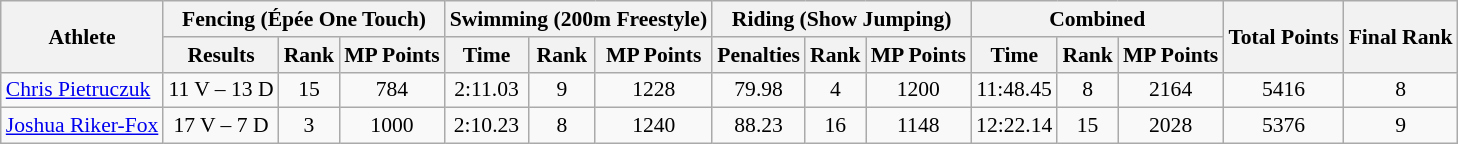<table class="wikitable" border="1" style="font-size:90%">
<tr>
<th rowspan=2>Athlete</th>
<th colspan=3>Fencing (Épée One Touch)</th>
<th colspan=3>Swimming (200m Freestyle)</th>
<th colspan=3>Riding (Show Jumping)</th>
<th colspan=3>Combined</th>
<th rowspan=2>Total Points</th>
<th rowspan=2>Final Rank</th>
</tr>
<tr>
<th>Results</th>
<th>Rank</th>
<th>MP Points</th>
<th>Time</th>
<th>Rank</th>
<th>MP Points</th>
<th>Penalties</th>
<th>Rank</th>
<th>MP Points</th>
<th>Time</th>
<th>Rank</th>
<th>MP Points</th>
</tr>
<tr>
<td><a href='#'>Chris Pietruczuk</a></td>
<td align=center>11 V – 13 D</td>
<td align=center>15</td>
<td align=center>784</td>
<td align=center>2:11.03</td>
<td align=center>9</td>
<td align=center>1228</td>
<td align=center>79.98</td>
<td align=center>4</td>
<td align=center>1200</td>
<td align=center>11:48.45</td>
<td align=center>8</td>
<td align=center>2164</td>
<td align=center>5416</td>
<td align=center>8</td>
</tr>
<tr>
<td><a href='#'>Joshua Riker-Fox</a></td>
<td align=center>17 V – 7 D</td>
<td align=center>3</td>
<td align=center>1000</td>
<td align=center>2:10.23</td>
<td align=center>8</td>
<td align=center>1240</td>
<td align=center>88.23</td>
<td align=center>16</td>
<td align=center>1148</td>
<td align=center>12:22.14</td>
<td align=center>15</td>
<td align=center>2028</td>
<td align=center>5376</td>
<td align=center>9</td>
</tr>
</table>
